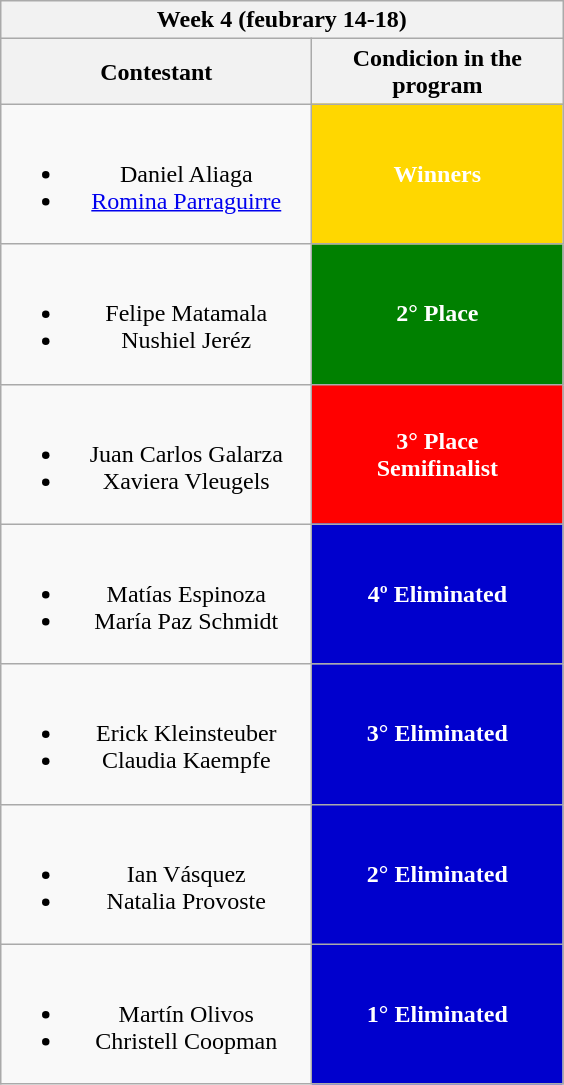<table class="wikitable" style="text-align:center">
<tr>
<th colspan="2" align="center">Week 4 (feubrary 14-18)</th>
</tr>
<tr>
<th width="200">Contestant</th>
<th width="160">Condicion in the program</th>
</tr>
<tr>
<td><br><ul><li> Daniel Aliaga</li><li> <a href='#'>Romina Parraguirre</a></li></ul></td>
<td style="background:gold;color:White"><strong>Winners</strong></td>
</tr>
<tr>
<td><br><ul><li> Felipe Matamala</li><li> Nushiel Jeréz</li></ul></td>
<td style="background:green;color:White"><strong>2° Place</strong></td>
</tr>
<tr>
<td><br><ul><li> Juan Carlos Galarza</li><li> Xaviera Vleugels</li></ul></td>
<td style="background:Red;color:White"><strong>3° Place<br>Semifinalist</strong></td>
</tr>
<tr>
<td><br><ul><li> Matías Espinoza</li><li> María Paz Schmidt</li></ul></td>
<td style="background:Mediumblue;color:White"><strong>4º Eliminated</strong></td>
</tr>
<tr>
<td><br><ul><li> Erick Kleinsteuber</li><li> Claudia Kaempfe</li></ul></td>
<td style="background:Mediumblue;color:White"><strong>3° Eliminated</strong></td>
</tr>
<tr>
<td><br><ul><li> Ian Vásquez</li><li> Natalia Provoste</li></ul></td>
<td style="background:Mediumblue;color:White"><strong>2° Eliminated</strong></td>
</tr>
<tr>
<td><br><ul><li> Martín Olivos</li><li> Christell Coopman</li></ul></td>
<td style="background:Mediumblue;color:White"><strong>1° Eliminated</strong></td>
</tr>
</table>
